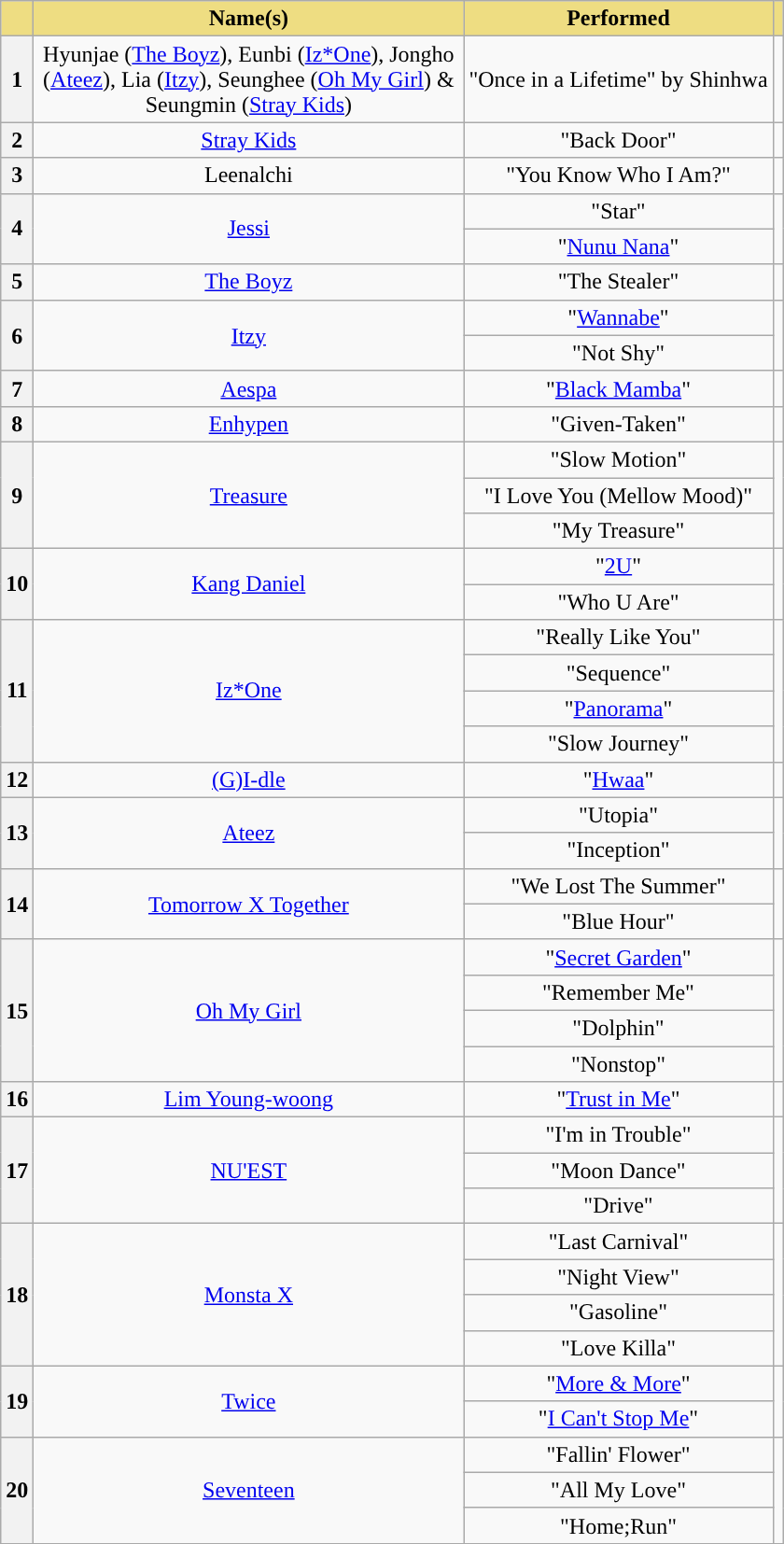<table class="wikitable plainrowheaders" style="text-align:center;">
<tr>
<th scope="col" style="background:#EEDD82;"></th>
<th scope="col" style="background:#EEDD82;" width="300">Name(s)</th>
<th scope="col" style="background:#EEDD82;">Performed</th>
<th scope="col" style="background:#EEDD82;"></th>
</tr>
<tr>
<th scope="col">1</th>
<td>Hyunjae (<a href='#'>The Boyz</a>), Eunbi (<a href='#'>Iz*One</a>), Jongho (<a href='#'>Ateez</a>), Lia (<a href='#'>Itzy</a>), Seunghee (<a href='#'>Oh My Girl</a>) & Seungmin (<a href='#'>Stray Kids</a>)</td>
<td>"Once in a Lifetime" by Shinhwa</td>
<td style="text-align:center"></td>
</tr>
<tr>
<th scope="col">2</th>
<td><a href='#'>Stray Kids</a></td>
<td>"Back Door"</td>
<td style="text-align:center"></td>
</tr>
<tr>
<th scope="col">3</th>
<td>Leenalchi</td>
<td>"You Know Who I Am?"</td>
<td style="text-align:center"></td>
</tr>
<tr>
<th scope="col" rowspan="2">4</th>
<td rowspan="2"><a href='#'>Jessi</a></td>
<td>"Star"</td>
<td rowspan="2" style="text-align:center"></td>
</tr>
<tr>
<td>"<a href='#'>Nunu Nana</a>"</td>
</tr>
<tr>
<th scope="col">5</th>
<td><a href='#'>The Boyz</a></td>
<td>"The Stealer"</td>
<td style="text-align:center"></td>
</tr>
<tr>
<th scope="col" rowspan="2">6</th>
<td rowspan="2"><a href='#'>Itzy</a></td>
<td>"<a href='#'>Wannabe</a>"</td>
<td rowspan="2" style="text-align:center"></td>
</tr>
<tr>
<td>"Not Shy"</td>
</tr>
<tr>
<th scope="col">7</th>
<td><a href='#'>Aespa</a></td>
<td>"<a href='#'>Black Mamba</a>"</td>
<td style="text-align:center"></td>
</tr>
<tr>
<th scope="col">8</th>
<td><a href='#'>Enhypen</a></td>
<td>"Given-Taken"</td>
<td style="text-align:center"></td>
</tr>
<tr>
<th scope="col" rowspan="3">9</th>
<td rowspan="3"><a href='#'>Treasure</a></td>
<td>"Slow Motion"</td>
<td rowspan="3" style="text-align:center"></td>
</tr>
<tr>
<td>"I Love You (Mellow Mood)"</td>
</tr>
<tr>
<td>"My Treasure"</td>
</tr>
<tr>
<th scope="col" rowspan="2">10</th>
<td rowspan="2"><a href='#'>Kang Daniel</a></td>
<td>"<a href='#'>2U</a>"</td>
<td rowspan="2" style="text-align:center"></td>
</tr>
<tr>
<td>"Who U Are"</td>
</tr>
<tr>
<th scope="col" rowspan="4">11</th>
<td rowspan="4"><a href='#'>Iz*One</a></td>
<td>"Really Like You"</td>
<td rowspan="4" style="text-align:center"></td>
</tr>
<tr>
<td>"Sequence"</td>
</tr>
<tr>
<td>"<a href='#'>Panorama</a>"</td>
</tr>
<tr>
<td>"Slow Journey"</td>
</tr>
<tr>
<th scope="col">12</th>
<td><a href='#'>(G)I-dle</a></td>
<td>"<a href='#'>Hwaa</a>"</td>
<td style="text-align:center"></td>
</tr>
<tr>
<th scope="col" rowspan="2">13</th>
<td rowspan="2"><a href='#'>Ateez</a></td>
<td>"Utopia"</td>
<td rowspan="2" style="text-align:center"></td>
</tr>
<tr>
<td>"Inception"</td>
</tr>
<tr>
<th scope="col" rowspan="2">14</th>
<td rowspan="2"><a href='#'>Tomorrow X Together</a></td>
<td>"We Lost The Summer"</td>
<td rowspan="2" style="text-align:center"></td>
</tr>
<tr>
<td>"Blue Hour"</td>
</tr>
<tr>
<th scope="col" rowspan="4">15</th>
<td rowspan="4"><a href='#'>Oh My Girl</a></td>
<td>"<a href='#'>Secret Garden</a>"</td>
<td rowspan="4" style="text-align:center"></td>
</tr>
<tr>
<td>"Remember Me"</td>
</tr>
<tr>
<td>"Dolphin"</td>
</tr>
<tr>
<td>"Nonstop"</td>
</tr>
<tr>
<th scope="col">16</th>
<td><a href='#'>Lim Young-woong</a></td>
<td>"<a href='#'>Trust in Me</a>"</td>
<td style="text-align:center"></td>
</tr>
<tr>
<th scope="col" rowspan="3">17</th>
<td rowspan="3"><a href='#'>NU'EST</a></td>
<td>"I'm in Trouble"</td>
<td rowspan="3" style="text-align:center"></td>
</tr>
<tr>
<td>"Moon Dance"</td>
</tr>
<tr>
<td>"Drive"</td>
</tr>
<tr>
<th scope="col" rowspan="4">18</th>
<td rowspan="4"><a href='#'>Monsta X</a></td>
<td>"Last Carnival"</td>
<td rowspan="4" style="text-align:center"></td>
</tr>
<tr>
<td>"Night View"</td>
</tr>
<tr>
<td>"Gasoline"</td>
</tr>
<tr>
<td>"Love Killa"</td>
</tr>
<tr>
<th scope="col" rowspan="2">19</th>
<td rowspan="2"><a href='#'>Twice</a></td>
<td>"<a href='#'>More & More</a>"</td>
<td rowspan="2" style="text-align:center"></td>
</tr>
<tr>
<td>"<a href='#'>I Can't Stop Me</a>"</td>
</tr>
<tr>
<th scope="col" rowspan="3">20</th>
<td rowspan="3"><a href='#'>Seventeen</a></td>
<td>"Fallin' Flower"</td>
<td rowspan="3" style="text-align:center"></td>
</tr>
<tr>
<td>"All My Love"</td>
</tr>
<tr>
<td>"Home;Run"</td>
</tr>
</table>
